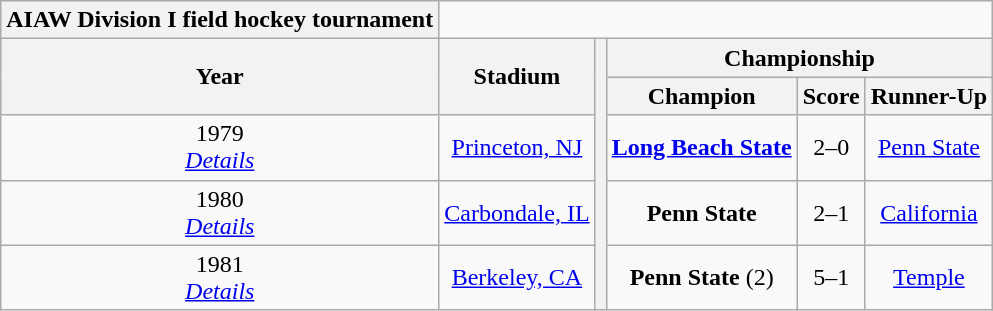<table class="wikitable" style="text-align:center">
<tr>
<th style=>AIAW Division I field hockey tournament</th>
</tr>
<tr>
<th rowspan="2">Year</th>
<th rowspan="2">Stadium</th>
<th rowspan="6"></th>
<th colspan=3>Championship</th>
</tr>
<tr>
<th>Champion</th>
<th>Score</th>
<th>Runner-Up</th>
</tr>
<tr>
<td>1979 <br> <em><a href='#'>Details</a></em></td>
<td><a href='#'>Princeton, NJ</a></td>
<td><strong><a href='#'>Long Beach State</a></strong></td>
<td align=center>2–0</td>
<td><a href='#'>Penn State</a></td>
</tr>
<tr>
<td>1980 <br> <em><a href='#'>Details</a></em></td>
<td><a href='#'>Carbondale, IL</a></td>
<td><strong>Penn State</strong></td>
<td align=center>2–1</td>
<td><a href='#'>California</a></td>
</tr>
<tr>
<td>1981 <br> <em><a href='#'>Details</a></em></td>
<td><a href='#'>Berkeley, CA</a></td>
<td><strong>Penn State</strong> (2)</td>
<td align=center>5–1</td>
<td><a href='#'>Temple</a></td>
</tr>
</table>
